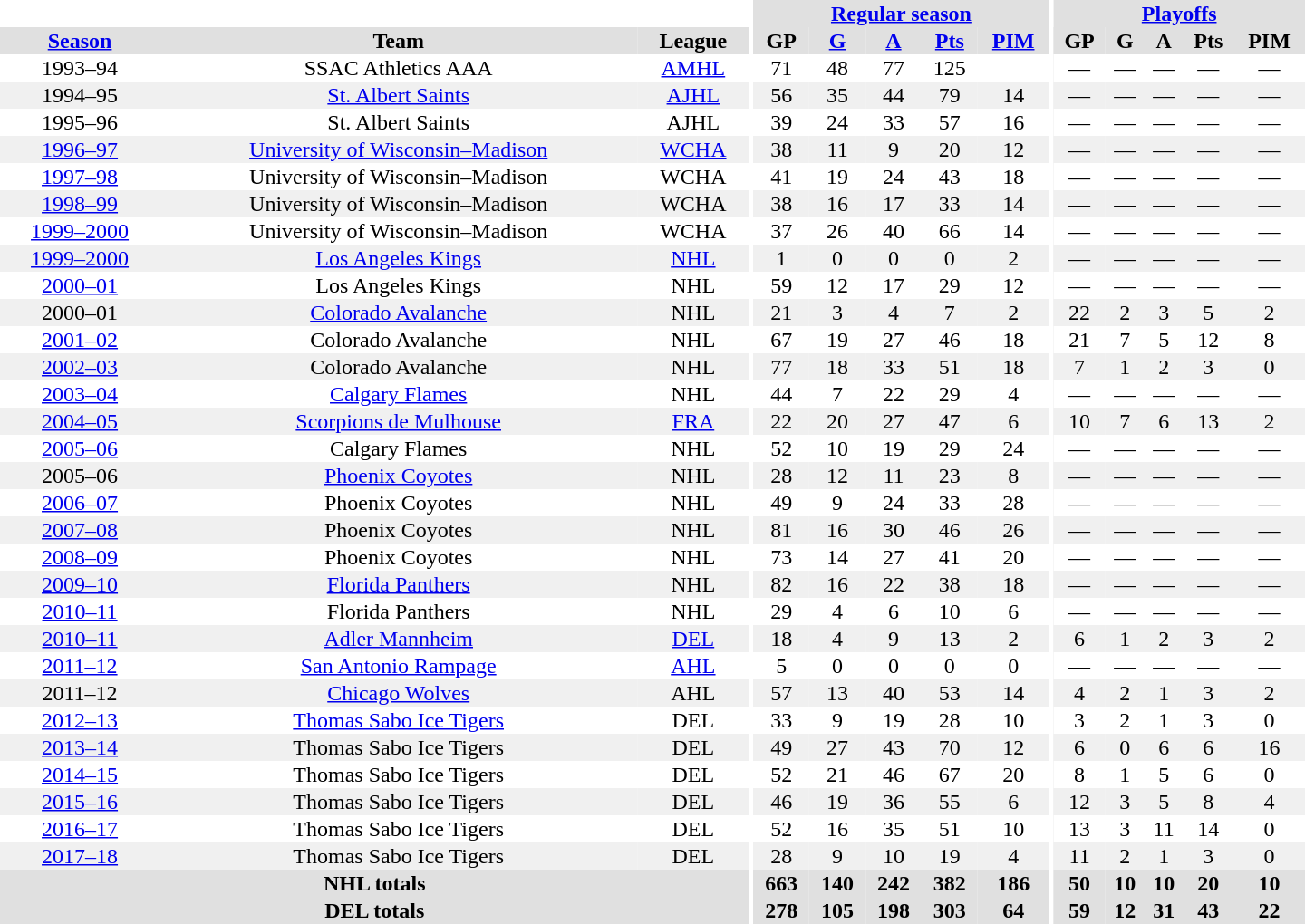<table border="0" cellpadding="1" cellspacing="0" style="text-align:center; width:60em">
<tr bgcolor="#e0e0e0">
<th colspan="3" bgcolor="#ffffff"></th>
<th rowspan="99" bgcolor="#ffffff"></th>
<th colspan="5"><a href='#'>Regular season</a></th>
<th rowspan="99" bgcolor="#ffffff"></th>
<th colspan="5"><a href='#'>Playoffs</a></th>
</tr>
<tr bgcolor="#e0e0e0">
<th><a href='#'>Season</a></th>
<th>Team</th>
<th>League</th>
<th>GP</th>
<th><a href='#'>G</a></th>
<th><a href='#'>A</a></th>
<th><a href='#'>Pts</a></th>
<th><a href='#'>PIM</a></th>
<th>GP</th>
<th>G</th>
<th>A</th>
<th>Pts</th>
<th>PIM</th>
</tr>
<tr>
<td>1993–94</td>
<td>SSAC Athletics AAA</td>
<td><a href='#'>AMHL</a></td>
<td>71</td>
<td>48</td>
<td>77</td>
<td>125</td>
<td></td>
<td>—</td>
<td>—</td>
<td>—</td>
<td>—</td>
<td>—</td>
</tr>
<tr bgcolor="#f0f0f0">
<td>1994–95</td>
<td><a href='#'>St. Albert Saints</a></td>
<td><a href='#'>AJHL</a></td>
<td>56</td>
<td>35</td>
<td>44</td>
<td>79</td>
<td>14</td>
<td>—</td>
<td>—</td>
<td>—</td>
<td>—</td>
<td>—</td>
</tr>
<tr>
<td>1995–96</td>
<td>St. Albert Saints</td>
<td>AJHL</td>
<td>39</td>
<td>24</td>
<td>33</td>
<td>57</td>
<td>16</td>
<td>—</td>
<td>—</td>
<td>—</td>
<td>—</td>
<td>—</td>
</tr>
<tr bgcolor="#f0f0f0">
<td><a href='#'>1996–97</a></td>
<td><a href='#'>University of Wisconsin–Madison</a></td>
<td><a href='#'>WCHA</a></td>
<td>38</td>
<td>11</td>
<td>9</td>
<td>20</td>
<td>12</td>
<td>—</td>
<td>—</td>
<td>—</td>
<td>—</td>
<td>—</td>
</tr>
<tr>
<td><a href='#'>1997–98</a></td>
<td>University of Wisconsin–Madison</td>
<td>WCHA</td>
<td>41</td>
<td>19</td>
<td>24</td>
<td>43</td>
<td>18</td>
<td>—</td>
<td>—</td>
<td>—</td>
<td>—</td>
<td>—</td>
</tr>
<tr bgcolor="#f0f0f0">
<td><a href='#'>1998–99</a></td>
<td>University of Wisconsin–Madison</td>
<td>WCHA</td>
<td>38</td>
<td>16</td>
<td>17</td>
<td>33</td>
<td>14</td>
<td>—</td>
<td>—</td>
<td>—</td>
<td>—</td>
<td>—</td>
</tr>
<tr>
<td><a href='#'>1999–2000</a></td>
<td>University of Wisconsin–Madison</td>
<td>WCHA</td>
<td>37</td>
<td>26</td>
<td>40</td>
<td>66</td>
<td>14</td>
<td>—</td>
<td>—</td>
<td>—</td>
<td>—</td>
<td>—</td>
</tr>
<tr bgcolor="#f0f0f0">
<td><a href='#'>1999–2000</a></td>
<td><a href='#'>Los Angeles Kings</a></td>
<td><a href='#'>NHL</a></td>
<td>1</td>
<td>0</td>
<td>0</td>
<td>0</td>
<td>2</td>
<td>—</td>
<td>—</td>
<td>—</td>
<td>—</td>
<td>—</td>
</tr>
<tr>
<td><a href='#'>2000–01</a></td>
<td>Los Angeles Kings</td>
<td>NHL</td>
<td>59</td>
<td>12</td>
<td>17</td>
<td>29</td>
<td>12</td>
<td>—</td>
<td>—</td>
<td>—</td>
<td>—</td>
<td>—</td>
</tr>
<tr bgcolor="#f0f0f0">
<td>2000–01</td>
<td><a href='#'>Colorado Avalanche</a></td>
<td>NHL</td>
<td>21</td>
<td>3</td>
<td>4</td>
<td>7</td>
<td>2</td>
<td>22</td>
<td>2</td>
<td>3</td>
<td>5</td>
<td>2</td>
</tr>
<tr>
<td><a href='#'>2001–02</a></td>
<td>Colorado Avalanche</td>
<td>NHL</td>
<td>67</td>
<td>19</td>
<td>27</td>
<td>46</td>
<td>18</td>
<td>21</td>
<td>7</td>
<td>5</td>
<td>12</td>
<td>8</td>
</tr>
<tr bgcolor="#f0f0f0">
<td><a href='#'>2002–03</a></td>
<td>Colorado Avalanche</td>
<td>NHL</td>
<td>77</td>
<td>18</td>
<td>33</td>
<td>51</td>
<td>18</td>
<td>7</td>
<td>1</td>
<td>2</td>
<td>3</td>
<td>0</td>
</tr>
<tr>
<td><a href='#'>2003–04</a></td>
<td><a href='#'>Calgary Flames</a></td>
<td>NHL</td>
<td>44</td>
<td>7</td>
<td>22</td>
<td>29</td>
<td>4</td>
<td>—</td>
<td>—</td>
<td>—</td>
<td>—</td>
<td>—</td>
</tr>
<tr bgcolor="#f0f0f0">
<td><a href='#'>2004–05</a></td>
<td><a href='#'>Scorpions de Mulhouse</a></td>
<td><a href='#'>FRA</a></td>
<td>22</td>
<td>20</td>
<td>27</td>
<td>47</td>
<td>6</td>
<td>10</td>
<td>7</td>
<td>6</td>
<td>13</td>
<td>2</td>
</tr>
<tr>
<td><a href='#'>2005–06</a></td>
<td>Calgary Flames</td>
<td>NHL</td>
<td>52</td>
<td>10</td>
<td>19</td>
<td>29</td>
<td>24</td>
<td>—</td>
<td>—</td>
<td>—</td>
<td>—</td>
<td>—</td>
</tr>
<tr bgcolor="#f0f0f0">
<td>2005–06</td>
<td><a href='#'>Phoenix Coyotes</a></td>
<td>NHL</td>
<td>28</td>
<td>12</td>
<td>11</td>
<td>23</td>
<td>8</td>
<td>—</td>
<td>—</td>
<td>—</td>
<td>—</td>
<td>—</td>
</tr>
<tr>
<td><a href='#'>2006–07</a></td>
<td>Phoenix Coyotes</td>
<td>NHL</td>
<td>49</td>
<td>9</td>
<td>24</td>
<td>33</td>
<td>28</td>
<td>—</td>
<td>—</td>
<td>—</td>
<td>—</td>
<td>—</td>
</tr>
<tr bgcolor="#f0f0f0">
<td><a href='#'>2007–08</a></td>
<td>Phoenix Coyotes</td>
<td>NHL</td>
<td>81</td>
<td>16</td>
<td>30</td>
<td>46</td>
<td>26</td>
<td>—</td>
<td>—</td>
<td>—</td>
<td>—</td>
<td>—</td>
</tr>
<tr>
<td><a href='#'>2008–09</a></td>
<td>Phoenix Coyotes</td>
<td>NHL</td>
<td>73</td>
<td>14</td>
<td>27</td>
<td>41</td>
<td>20</td>
<td>—</td>
<td>—</td>
<td>—</td>
<td>—</td>
<td>—</td>
</tr>
<tr bgcolor="#f0f0f0">
<td><a href='#'>2009–10</a></td>
<td><a href='#'>Florida Panthers</a></td>
<td>NHL</td>
<td>82</td>
<td>16</td>
<td>22</td>
<td>38</td>
<td>18</td>
<td>—</td>
<td>—</td>
<td>—</td>
<td>—</td>
<td>—</td>
</tr>
<tr>
<td><a href='#'>2010–11</a></td>
<td>Florida Panthers</td>
<td>NHL</td>
<td>29</td>
<td>4</td>
<td>6</td>
<td>10</td>
<td>6</td>
<td>—</td>
<td>—</td>
<td>—</td>
<td>—</td>
<td>—</td>
</tr>
<tr bgcolor="#f0f0f0">
<td><a href='#'>2010–11</a></td>
<td><a href='#'>Adler Mannheim</a></td>
<td><a href='#'>DEL</a></td>
<td>18</td>
<td>4</td>
<td>9</td>
<td>13</td>
<td>2</td>
<td>6</td>
<td>1</td>
<td>2</td>
<td>3</td>
<td>2</td>
</tr>
<tr>
<td><a href='#'>2011–12</a></td>
<td><a href='#'>San Antonio Rampage</a></td>
<td><a href='#'>AHL</a></td>
<td>5</td>
<td>0</td>
<td>0</td>
<td>0</td>
<td>0</td>
<td>—</td>
<td>—</td>
<td>—</td>
<td>—</td>
<td>—</td>
</tr>
<tr bgcolor="#f0f0f0">
<td>2011–12</td>
<td><a href='#'>Chicago Wolves</a></td>
<td>AHL</td>
<td>57</td>
<td>13</td>
<td>40</td>
<td>53</td>
<td>14</td>
<td>4</td>
<td>2</td>
<td>1</td>
<td>3</td>
<td>2</td>
</tr>
<tr>
<td><a href='#'>2012–13</a></td>
<td><a href='#'>Thomas Sabo Ice Tigers</a></td>
<td>DEL</td>
<td>33</td>
<td>9</td>
<td>19</td>
<td>28</td>
<td>10</td>
<td>3</td>
<td>2</td>
<td>1</td>
<td>3</td>
<td>0</td>
</tr>
<tr bgcolor="#f0f0f0">
<td><a href='#'>2013–14</a></td>
<td>Thomas Sabo Ice Tigers</td>
<td>DEL</td>
<td>49</td>
<td>27</td>
<td>43</td>
<td>70</td>
<td>12</td>
<td>6</td>
<td>0</td>
<td>6</td>
<td>6</td>
<td>16</td>
</tr>
<tr>
<td><a href='#'>2014–15</a></td>
<td>Thomas Sabo Ice Tigers</td>
<td>DEL</td>
<td>52</td>
<td>21</td>
<td>46</td>
<td>67</td>
<td>20</td>
<td>8</td>
<td>1</td>
<td>5</td>
<td>6</td>
<td>0</td>
</tr>
<tr bgcolor="#f0f0f0">
<td><a href='#'>2015–16</a></td>
<td>Thomas Sabo Ice Tigers</td>
<td>DEL</td>
<td>46</td>
<td>19</td>
<td>36</td>
<td>55</td>
<td>6</td>
<td>12</td>
<td>3</td>
<td>5</td>
<td>8</td>
<td>4</td>
</tr>
<tr>
<td><a href='#'>2016–17</a></td>
<td>Thomas Sabo Ice Tigers</td>
<td>DEL</td>
<td>52</td>
<td>16</td>
<td>35</td>
<td>51</td>
<td>10</td>
<td>13</td>
<td>3</td>
<td>11</td>
<td>14</td>
<td>0</td>
</tr>
<tr bgcolor="#f0f0f0">
<td><a href='#'>2017–18</a></td>
<td>Thomas Sabo Ice Tigers</td>
<td>DEL</td>
<td>28</td>
<td>9</td>
<td>10</td>
<td>19</td>
<td>4</td>
<td>11</td>
<td>2</td>
<td>1</td>
<td>3</td>
<td>0</td>
</tr>
<tr bgcolor="#e0e0e0">
<th colspan="3">NHL totals</th>
<th>663</th>
<th>140</th>
<th>242</th>
<th>382</th>
<th>186</th>
<th>50</th>
<th>10</th>
<th>10</th>
<th>20</th>
<th>10</th>
</tr>
<tr bgcolor="#e0e0e0">
<th colspan="3">DEL totals</th>
<th>278</th>
<th>105</th>
<th>198</th>
<th>303</th>
<th>64</th>
<th>59</th>
<th>12</th>
<th>31</th>
<th>43</th>
<th>22</th>
</tr>
</table>
